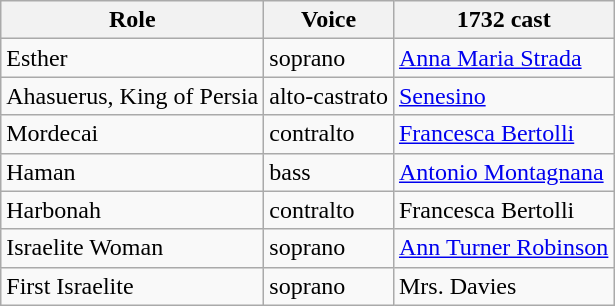<table class="wikitable">
<tr>
<th>Role</th>
<th>Voice</th>
<th>1732 cast</th>
</tr>
<tr>
<td>Esther</td>
<td>soprano</td>
<td><a href='#'>Anna Maria Strada</a></td>
</tr>
<tr>
<td>Ahasuerus, King of Persia</td>
<td>alto-castrato</td>
<td><a href='#'>Senesino</a></td>
</tr>
<tr>
<td>Mordecai</td>
<td>contralto</td>
<td><a href='#'>Francesca Bertolli</a></td>
</tr>
<tr>
<td>Haman</td>
<td>bass</td>
<td><a href='#'>Antonio Montagnana</a></td>
</tr>
<tr>
<td>Harbonah</td>
<td>contralto</td>
<td>Francesca Bertolli</td>
</tr>
<tr>
<td>Israelite Woman</td>
<td>soprano</td>
<td><a href='#'>Ann Turner Robinson</a></td>
</tr>
<tr>
<td>First Israelite</td>
<td>soprano</td>
<td>Mrs. Davies</td>
</tr>
</table>
